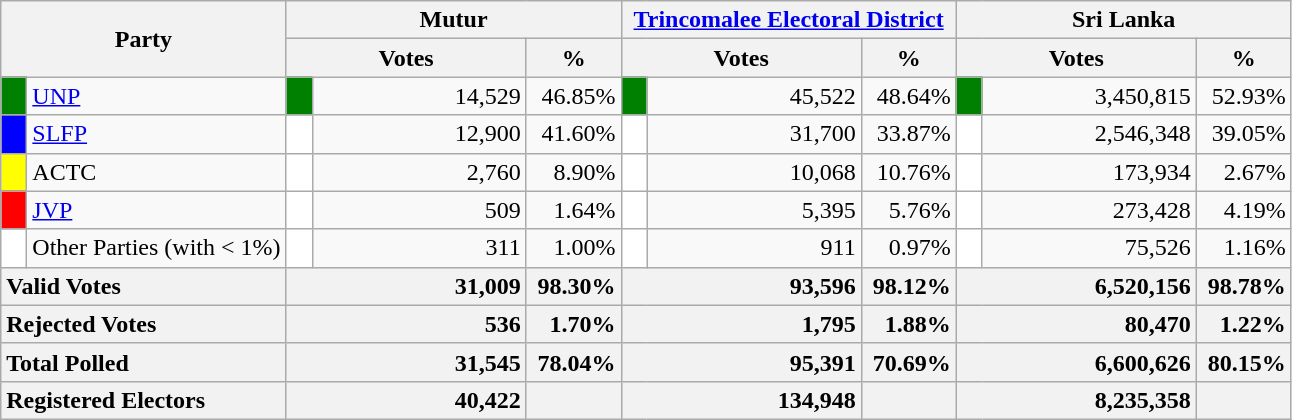<table class="wikitable">
<tr>
<th colspan="2" width="144px"rowspan="2">Party</th>
<th colspan="3" width="216px">Mutur</th>
<th colspan="3" width="216px"><a href='#'>Trincomalee Electoral District</a></th>
<th colspan="3" width="216px">Sri Lanka</th>
</tr>
<tr>
<th colspan="2" width="144px">Votes</th>
<th>%</th>
<th colspan="2" width="144px">Votes</th>
<th>%</th>
<th colspan="2" width="144px">Votes</th>
<th>%</th>
</tr>
<tr>
<td style="background-color:green;" width="10px"></td>
<td style="text-align:left;"><a href='#'>UNP</a></td>
<td style="background-color:green;" width="10px"></td>
<td style="text-align:right;">14,529</td>
<td style="text-align:right;">46.85%</td>
<td style="background-color:green;" width="10px"></td>
<td style="text-align:right;">45,522</td>
<td style="text-align:right;">48.64%</td>
<td style="background-color:green;" width="10px"></td>
<td style="text-align:right;">3,450,815</td>
<td style="text-align:right;">52.93%</td>
</tr>
<tr>
<td style="background-color:blue;" width="10px"></td>
<td style="text-align:left;"><a href='#'>SLFP</a></td>
<td style="background-color:white;" width="10px"></td>
<td style="text-align:right;">12,900</td>
<td style="text-align:right;">41.60%</td>
<td style="background-color:white;" width="10px"></td>
<td style="text-align:right;">31,700</td>
<td style="text-align:right;">33.87%</td>
<td style="background-color:white;" width="10px"></td>
<td style="text-align:right;">2,546,348</td>
<td style="text-align:right;">39.05%</td>
</tr>
<tr>
<td style="background-color:yellow;" width="10px"></td>
<td style="text-align:left;">ACTC</td>
<td style="background-color:white;" width="10px"></td>
<td style="text-align:right;">2,760</td>
<td style="text-align:right;">8.90%</td>
<td style="background-color:white;" width="10px"></td>
<td style="text-align:right;">10,068</td>
<td style="text-align:right;">10.76%</td>
<td style="background-color:white;" width="10px"></td>
<td style="text-align:right;">173,934</td>
<td style="text-align:right;">2.67%</td>
</tr>
<tr>
<td style="background-color:red;" width="10px"></td>
<td style="text-align:left;"><a href='#'>JVP</a></td>
<td style="background-color:white;" width="10px"></td>
<td style="text-align:right;">509</td>
<td style="text-align:right;">1.64%</td>
<td style="background-color:white;" width="10px"></td>
<td style="text-align:right;">5,395</td>
<td style="text-align:right;">5.76%</td>
<td style="background-color:white;" width="10px"></td>
<td style="text-align:right;">273,428</td>
<td style="text-align:right;">4.19%</td>
</tr>
<tr>
<td style="background-color:white;" width="10px"></td>
<td style="text-align:left;">Other Parties (with < 1%)</td>
<td style="background-color:white;" width="10px"></td>
<td style="text-align:right;">311</td>
<td style="text-align:right;">1.00%</td>
<td style="background-color:white;" width="10px"></td>
<td style="text-align:right;">911</td>
<td style="text-align:right;">0.97%</td>
<td style="background-color:white;" width="10px"></td>
<td style="text-align:right;">75,526</td>
<td style="text-align:right;">1.16%</td>
</tr>
<tr>
<th colspan="2" width="144px"style="text-align:left;">Valid Votes</th>
<th style="text-align:right;"colspan="2" width="144px">31,009</th>
<th style="text-align:right;">98.30%</th>
<th style="text-align:right;"colspan="2" width="144px">93,596</th>
<th style="text-align:right;">98.12%</th>
<th style="text-align:right;"colspan="2" width="144px">6,520,156</th>
<th style="text-align:right;">98.78%</th>
</tr>
<tr>
<th colspan="2" width="144px"style="text-align:left;">Rejected Votes</th>
<th style="text-align:right;"colspan="2" width="144px">536</th>
<th style="text-align:right;">1.70%</th>
<th style="text-align:right;"colspan="2" width="144px">1,795</th>
<th style="text-align:right;">1.88%</th>
<th style="text-align:right;"colspan="2" width="144px">80,470</th>
<th style="text-align:right;">1.22%</th>
</tr>
<tr>
<th colspan="2" width="144px"style="text-align:left;">Total Polled</th>
<th style="text-align:right;"colspan="2" width="144px">31,545</th>
<th style="text-align:right;">78.04%</th>
<th style="text-align:right;"colspan="2" width="144px">95,391</th>
<th style="text-align:right;">70.69%</th>
<th style="text-align:right;"colspan="2" width="144px">6,600,626</th>
<th style="text-align:right;">80.15%</th>
</tr>
<tr>
<th colspan="2" width="144px"style="text-align:left;">Registered Electors</th>
<th style="text-align:right;"colspan="2" width="144px">40,422</th>
<th></th>
<th style="text-align:right;"colspan="2" width="144px">134,948</th>
<th></th>
<th style="text-align:right;"colspan="2" width="144px">8,235,358</th>
<th></th>
</tr>
</table>
